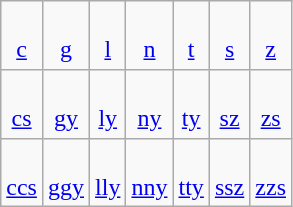<table class="wikitable" style="line-height: 1.2">
<tr align=center>
<td> <br> <a href='#'>c</a></td>
<td> <br> <a href='#'>g</a></td>
<td> <br> <a href='#'>l</a></td>
<td> <br> <a href='#'>n</a></td>
<td> <br> <a href='#'>t</a></td>
<td> <br> <a href='#'>s</a></td>
<td> <br> <a href='#'>z</a></td>
</tr>
<tr align=center>
<td> <br> <a href='#'>cs</a></td>
<td> <br> <a href='#'>gy</a></td>
<td> <br> <a href='#'>ly</a></td>
<td> <br> <a href='#'>ny</a></td>
<td> <br> <a href='#'>ty</a></td>
<td> <br> <a href='#'>sz</a></td>
<td> <br> <a href='#'>zs</a></td>
</tr>
<tr align=center>
<td> <br> <a href='#'>ccs</a></td>
<td> <br> <a href='#'>ggy</a></td>
<td> <br> <a href='#'>lly</a></td>
<td> <br> <a href='#'>nny</a></td>
<td> <br> <a href='#'>tty</a></td>
<td> <br> <a href='#'>ssz</a></td>
<td> <br> <a href='#'>zzs</a></td>
</tr>
</table>
